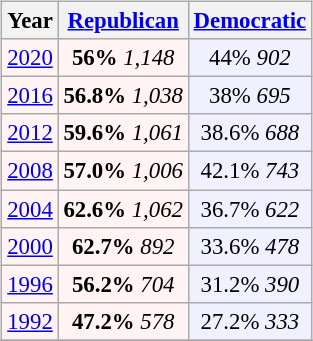<table class="wikitable" style="float:right; font-size:95%;">
<tr bgcolor=lightgrey>
<th>Year</th>
<th><a href='#'>Republican</a></th>
<th><a href='#'>Democratic</a></th>
</tr>
<tr>
<td align="center" bgcolor="#fff3f3"><a href='#'>2020</a></td>
<td align="center" bgcolor="#fff3f3"><strong>56%</strong> <em>1,148</em></td>
<td align="center" bgcolor="#f0f0ff">44% <em>902</em></td>
</tr>
<tr>
<td align="center" bgcolor="#fff3f3"><a href='#'>2016</a></td>
<td align="center" bgcolor="#fff3f3"><strong>56.8%</strong> <em>1,038</em></td>
<td align="center" bgcolor="#f0f0ff">38% <em>695</em></td>
</tr>
<tr>
<td align="center" bgcolor="#fff3f3"><a href='#'>2012</a></td>
<td align="center" bgcolor="#fff3f3"><strong>59.6%</strong> <em>1,061</em></td>
<td align="center" bgcolor="#f0f0ff">38.6% <em>688</em></td>
</tr>
<tr>
<td align="center" bgcolor="#fff3f3"><a href='#'>2008</a></td>
<td align="center" bgcolor="#fff3f3"><strong>57.0%</strong> <em>1,006</em></td>
<td align="center" bgcolor="#f0f0ff">42.1% <em>743</em></td>
</tr>
<tr>
<td align="center" bgcolor="#fff3f3"><a href='#'>2004</a></td>
<td align="center" bgcolor="#fff3f3"><strong>62.6%</strong> <em>1,062</em></td>
<td align="center" bgcolor="#f0f0ff">36.7% <em>622</em></td>
</tr>
<tr>
<td align="center" bgcolor="#fff3f3"><a href='#'>2000</a></td>
<td align="center" bgcolor="#fff3f3"><strong>62.7%</strong> <em>892</em></td>
<td align="center" bgcolor="#f0f0ff">33.6% <em>478</em></td>
</tr>
<tr>
<td align="center" bgcolor="#fff3f3"><a href='#'>1996</a></td>
<td align="center" bgcolor="#fff3f3"><strong>56.2%</strong> <em>704</em></td>
<td align="center" bgcolor="#f0f0ff">31.2% <em>390</em></td>
</tr>
<tr>
<td align="center" bgcolor="#fff3f3"><a href='#'>1992</a></td>
<td align="center" bgcolor="#fff3f3"><strong>47.2%</strong> <em>578</em></td>
<td align="center" bgcolor="#f0f0ff">27.2% <em>333</em></td>
</tr>
<tr>
</tr>
</table>
